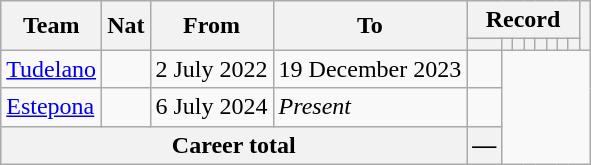<table class="wikitable" style="text-align: center">
<tr>
<th rowspan="2">Team</th>
<th rowspan="2">Nat</th>
<th rowspan="2">From</th>
<th rowspan="2">To</th>
<th colspan="8">Record</th>
<th rowspan=2></th>
</tr>
<tr>
<th></th>
<th></th>
<th></th>
<th></th>
<th></th>
<th></th>
<th></th>
<th></th>
</tr>
<tr>
<td align="left"><a href='#'>Tudelano</a></td>
<td></td>
<td align=left>2 July 2022</td>
<td align=left>19 December 2023<br></td>
<td></td>
</tr>
<tr>
<td align="left"><a href='#'>Estepona</a></td>
<td></td>
<td align=left>6 July 2024</td>
<td align=left><em>Present</em><br></td>
<td></td>
</tr>
<tr>
<th colspan=4><strong>Career total</strong><br></th>
<th>—</th>
</tr>
</table>
